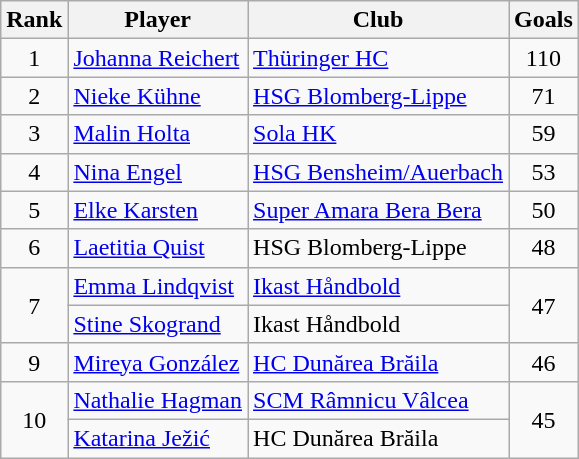<table class="wikitable sortable" style="text-align:center">
<tr>
<th>Rank</th>
<th>Player</th>
<th>Club</th>
<th>Goals</th>
</tr>
<tr>
<td>1</td>
<td align="left"> <a href='#'>Johanna Reichert</a></td>
<td align="left"> <a href='#'>Thüringer HC</a></td>
<td>110</td>
</tr>
<tr>
<td>2</td>
<td align="left"> <a href='#'>Nieke Kühne</a></td>
<td align="left"> <a href='#'>HSG Blomberg-Lippe</a></td>
<td>71</td>
</tr>
<tr>
<td>3</td>
<td align="left"> <a href='#'>Malin Holta</a></td>
<td align="left"> <a href='#'>Sola HK</a></td>
<td>59</td>
</tr>
<tr>
<td>4</td>
<td align="left"> <a href='#'>Nina Engel</a></td>
<td align="left"> <a href='#'>HSG Bensheim/Auerbach</a></td>
<td>53</td>
</tr>
<tr>
<td>5</td>
<td align="left"> <a href='#'>Elke Karsten</a></td>
<td align="left"> <a href='#'>Super Amara Bera Bera</a></td>
<td>50</td>
</tr>
<tr>
<td>6</td>
<td align="left"> <a href='#'>Laetitia Quist</a></td>
<td align="left"> HSG Blomberg-Lippe</td>
<td>48</td>
</tr>
<tr>
<td rowspan=2>7</td>
<td align="left"> <a href='#'>Emma Lindqvist</a></td>
<td align="left"> <a href='#'>Ikast Håndbold</a></td>
<td rowspan=2>47</td>
</tr>
<tr>
<td align="left"> <a href='#'>Stine Skogrand</a></td>
<td align="left"> Ikast Håndbold</td>
</tr>
<tr>
<td>9</td>
<td align="left"> <a href='#'>Mireya González</a></td>
<td align="left"> <a href='#'>HC Dunărea Brăila</a></td>
<td>46</td>
</tr>
<tr>
<td rowspan=2>10</td>
<td align="left"> <a href='#'>Nathalie Hagman</a></td>
<td align="left"> <a href='#'>SCM Râmnicu Vâlcea</a></td>
<td rowspan=2>45</td>
</tr>
<tr>
<td align="left"> <a href='#'>Katarina Ježić</a></td>
<td align="left"> HC Dunărea Brăila</td>
</tr>
</table>
